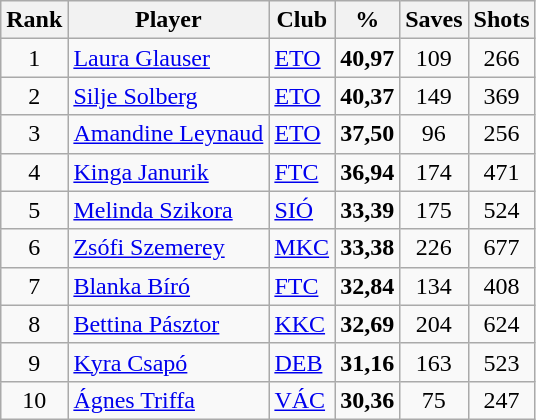<table class="wikitable sortable" style="text-align:center">
<tr>
<th>Rank</th>
<th>Player</th>
<th>Club</th>
<th>%</th>
<th>Saves</th>
<th>Shots</th>
</tr>
<tr>
<td>1</td>
<td style="text-align:left"> <a href='#'>Laura Glauser</a></td>
<td style="text-align:left"><a href='#'>ETO</a></td>
<td><strong>40,97</strong></td>
<td>109</td>
<td>266</td>
</tr>
<tr>
<td>2</td>
<td style="text-align:left"> <a href='#'>Silje Solberg</a></td>
<td style="text-align:left"><a href='#'>ETO</a></td>
<td><strong>40,37</strong></td>
<td>149</td>
<td>369</td>
</tr>
<tr>
<td>3</td>
<td style="text-align:left"> <a href='#'>Amandine Leynaud</a></td>
<td style="text-align:left"><a href='#'>ETO</a></td>
<td><strong>37,50</strong></td>
<td>96</td>
<td>256</td>
</tr>
<tr>
<td>4</td>
<td style="text-align:left"> <a href='#'>Kinga Janurik</a></td>
<td style="text-align:left"><a href='#'>FTC</a></td>
<td><strong>36,94</strong></td>
<td>174</td>
<td>471</td>
</tr>
<tr>
<td>5</td>
<td style="text-align:left"> <a href='#'>Melinda Szikora</a></td>
<td style="text-align:left"><a href='#'>SIÓ</a></td>
<td><strong>33,39</strong></td>
<td>175</td>
<td>524</td>
</tr>
<tr>
<td>6</td>
<td style="text-align:left"> <a href='#'>Zsófi Szemerey</a></td>
<td style="text-align:left"><a href='#'>MKC</a></td>
<td><strong>33,38</strong></td>
<td>226</td>
<td>677</td>
</tr>
<tr>
<td>7</td>
<td style="text-align:left"> <a href='#'>Blanka Bíró</a></td>
<td style="text-align:left"><a href='#'>FTC</a></td>
<td><strong>32,84</strong></td>
<td>134</td>
<td>408</td>
</tr>
<tr>
<td>8</td>
<td style="text-align:left"> <a href='#'>Bettina Pásztor</a></td>
<td style="text-align:left"><a href='#'>KKC</a></td>
<td><strong>32,69</strong></td>
<td>204</td>
<td>624</td>
</tr>
<tr>
<td>9</td>
<td style="text-align:left"> <a href='#'>Kyra Csapó</a></td>
<td style="text-align:left"><a href='#'>DEB</a></td>
<td><strong>31,16</strong></td>
<td>163</td>
<td>523</td>
</tr>
<tr>
<td>10</td>
<td style="text-align:left"> <a href='#'>Ágnes Triffa</a></td>
<td style="text-align:left"><a href='#'>VÁC</a></td>
<td><strong>30,36</strong></td>
<td>75</td>
<td>247</td>
</tr>
</table>
